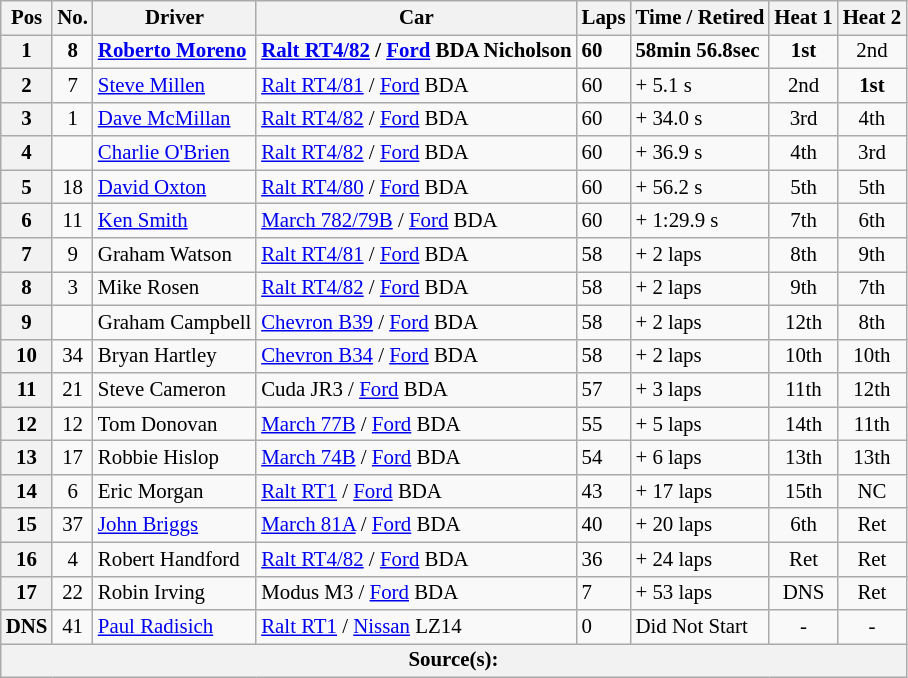<table class="wikitable" style="font-size: 87%;">
<tr>
<th>Pos</th>
<th>No.</th>
<th>Driver</th>
<th>Car</th>
<th>Laps</th>
<th>Time / Retired</th>
<th>Heat 1</th>
<th>Heat 2</th>
</tr>
<tr>
<th>1</th>
<td align="center"><strong>8</strong></td>
<td> <strong><a href='#'>Roberto Moreno</a></strong></td>
<td><strong><a href='#'>Ralt RT4/82</a> / <a href='#'>Ford</a> BDA Nicholson</strong></td>
<td><strong>60</strong></td>
<td><strong>58min 56.8sec</strong></td>
<td align=center><strong>1st</strong></td>
<td align=center>2nd</td>
</tr>
<tr>
<th>2</th>
<td align="center">7</td>
<td> <a href='#'>Steve Millen</a></td>
<td><a href='#'>Ralt RT4/81</a> / <a href='#'>Ford</a> BDA</td>
<td>60</td>
<td>+ 5.1 s</td>
<td align=center>2nd</td>
<td align=center><strong>1st</strong></td>
</tr>
<tr>
<th>3</th>
<td align="center">1</td>
<td> <a href='#'>Dave McMillan</a></td>
<td><a href='#'>Ralt RT4/82</a> / <a href='#'>Ford</a> BDA</td>
<td>60</td>
<td>+ 34.0 s</td>
<td align=center>3rd</td>
<td align=center>4th</td>
</tr>
<tr>
<th>4</th>
<td align="center"></td>
<td> <a href='#'>Charlie O'Brien</a></td>
<td><a href='#'>Ralt RT4/82</a> / <a href='#'>Ford</a> BDA</td>
<td>60</td>
<td>+ 36.9 s</td>
<td align=center>4th</td>
<td align=center>3rd</td>
</tr>
<tr>
<th>5</th>
<td align="center">18</td>
<td> <a href='#'>David Oxton</a></td>
<td><a href='#'>Ralt RT4/80</a> / <a href='#'>Ford</a> BDA</td>
<td>60</td>
<td>+ 56.2 s</td>
<td align=center>5th</td>
<td align=center>5th</td>
</tr>
<tr>
<th>6</th>
<td align="center">11</td>
<td> <a href='#'>Ken Smith</a></td>
<td><a href='#'>March 782/79B</a> / <a href='#'>Ford</a> BDA</td>
<td>60</td>
<td>+ 1:29.9 s</td>
<td align=center>7th</td>
<td align=center>6th</td>
</tr>
<tr>
<th>7</th>
<td align="center">9</td>
<td> Graham Watson</td>
<td><a href='#'>Ralt RT4/81</a> / <a href='#'>Ford</a> BDA</td>
<td>58</td>
<td>+ 2 laps</td>
<td align=center>8th</td>
<td align=center>9th</td>
</tr>
<tr>
<th>8</th>
<td align="center">3</td>
<td> Mike Rosen</td>
<td><a href='#'>Ralt RT4/82</a> / <a href='#'>Ford</a> BDA</td>
<td>58</td>
<td>+ 2 laps</td>
<td align=center>9th</td>
<td align=center>7th</td>
</tr>
<tr>
<th>9</th>
<td align="center"></td>
<td> Graham Campbell</td>
<td><a href='#'>Chevron B39</a> / <a href='#'>Ford</a> BDA</td>
<td>58</td>
<td>+ 2 laps</td>
<td align=center>12th</td>
<td align=center>8th</td>
</tr>
<tr>
<th>10</th>
<td align="center">34</td>
<td> Bryan Hartley</td>
<td><a href='#'>Chevron B34</a> / <a href='#'>Ford</a> BDA</td>
<td>58</td>
<td>+ 2 laps</td>
<td align=center>10th</td>
<td align=center>10th</td>
</tr>
<tr>
<th>11</th>
<td align="center">21</td>
<td> Steve Cameron</td>
<td>Cuda JR3 / <a href='#'>Ford</a> BDA</td>
<td>57</td>
<td>+ 3 laps</td>
<td align=center>11th</td>
<td align=center>12th</td>
</tr>
<tr>
<th>12</th>
<td align="center">12</td>
<td> Tom Donovan</td>
<td><a href='#'>March 77B</a> / <a href='#'>Ford</a> BDA</td>
<td>55</td>
<td>+ 5 laps</td>
<td align=center>14th</td>
<td align=center>11th</td>
</tr>
<tr>
<th>13</th>
<td align="center">17</td>
<td> Robbie Hislop</td>
<td><a href='#'>March 74B</a> / <a href='#'>Ford</a> BDA</td>
<td>54</td>
<td>+ 6 laps</td>
<td align=center>13th</td>
<td align=center>13th</td>
</tr>
<tr>
<th>14</th>
<td align="center">6</td>
<td> Eric Morgan</td>
<td><a href='#'>Ralt RT1</a> / <a href='#'>Ford</a> BDA</td>
<td>43</td>
<td>+ 17 laps</td>
<td align=center>15th</td>
<td align=center>NC</td>
</tr>
<tr>
<th>15</th>
<td align="center">37</td>
<td> <a href='#'>John Briggs</a></td>
<td><a href='#'>March 81A</a> / <a href='#'>Ford</a> BDA</td>
<td>40</td>
<td>+ 20 laps</td>
<td align=center>6th</td>
<td align=center>Ret</td>
</tr>
<tr>
<th>16</th>
<td align="center">4</td>
<td> Robert Handford</td>
<td><a href='#'>Ralt RT4/82</a> / <a href='#'>Ford</a> BDA</td>
<td>36</td>
<td>+ 24 laps</td>
<td align=center>Ret</td>
<td align=center>Ret</td>
</tr>
<tr>
<th>17</th>
<td align="center">22</td>
<td> Robin Irving</td>
<td>Modus M3 / <a href='#'>Ford</a> BDA</td>
<td>7</td>
<td>+ 53 laps</td>
<td align=center>DNS</td>
<td align=center>Ret</td>
</tr>
<tr>
<th>DNS</th>
<td align="center">41</td>
<td> <a href='#'>Paul Radisich</a></td>
<td><a href='#'>Ralt RT1</a> / <a href='#'>Nissan</a> LZ14</td>
<td>0</td>
<td>Did Not Start</td>
<td align=center>-</td>
<td align=center>-</td>
</tr>
<tr>
<th colspan=8>Source(s): </th>
</tr>
</table>
